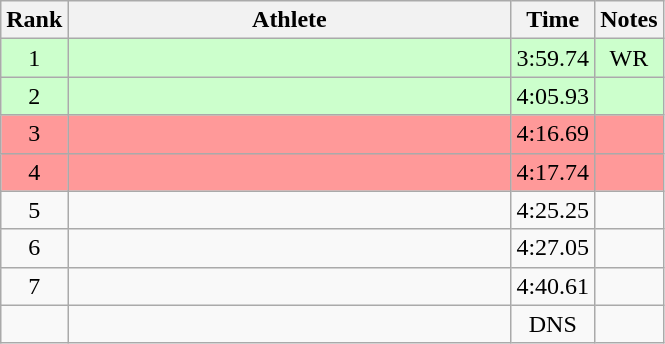<table class="wikitable" style="text-align:center">
<tr>
<th>Rank</th>
<th Style="width:18em">Athlete</th>
<th>Time</th>
<th>Notes</th>
</tr>
<tr style="background:#cfc">
<td>1</td>
<td style="text-align:left"></td>
<td>3:59.74</td>
<td>WR</td>
</tr>
<tr style="background:#cfc">
<td>2</td>
<td style="text-align:left"></td>
<td>4:05.93</td>
<td></td>
</tr>
<tr style="background:#f99">
<td>3</td>
<td style="text-align:left"></td>
<td>4:16.69</td>
<td></td>
</tr>
<tr style="background:#f99">
<td>4</td>
<td style="text-align:left"></td>
<td>4:17.74</td>
<td></td>
</tr>
<tr>
<td>5</td>
<td style="text-align:left"></td>
<td>4:25.25</td>
<td></td>
</tr>
<tr>
<td>6</td>
<td style="text-align:left"></td>
<td>4:27.05</td>
<td></td>
</tr>
<tr>
<td>7</td>
<td style="text-align:left"></td>
<td>4:40.61</td>
<td></td>
</tr>
<tr>
<td></td>
<td style="text-align:left"></td>
<td>DNS</td>
<td></td>
</tr>
</table>
